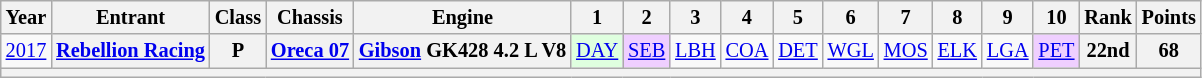<table class="wikitable" style="text-align:center; font-size:85%">
<tr>
<th>Year</th>
<th>Entrant</th>
<th>Class</th>
<th>Chassis</th>
<th>Engine</th>
<th>1</th>
<th>2</th>
<th>3</th>
<th>4</th>
<th>5</th>
<th>6</th>
<th>7</th>
<th>8</th>
<th>9</th>
<th>10</th>
<th>Rank</th>
<th>Points</th>
</tr>
<tr>
<td><a href='#'>2017</a></td>
<th nowrap><a href='#'>Rebellion Racing</a></th>
<th>P</th>
<th nowrap><a href='#'>Oreca 07</a></th>
<th nowrap><a href='#'>Gibson</a> GK428 4.2 L V8</th>
<td style="background:#DFFFDF;"><a href='#'>DAY</a><br></td>
<td style="background:#EFCFFF;"><a href='#'>SEB</a><br></td>
<td><a href='#'>LBH</a></td>
<td><a href='#'>COA</a></td>
<td><a href='#'>DET</a></td>
<td><a href='#'>WGL</a></td>
<td><a href='#'>MOS</a></td>
<td><a href='#'>ELK</a></td>
<td><a href='#'>LGA</a></td>
<td style="background:#EFCFFF;"><a href='#'>PET</a><br></td>
<th>22nd</th>
<th>68</th>
</tr>
<tr>
<th colspan="17"></th>
</tr>
</table>
